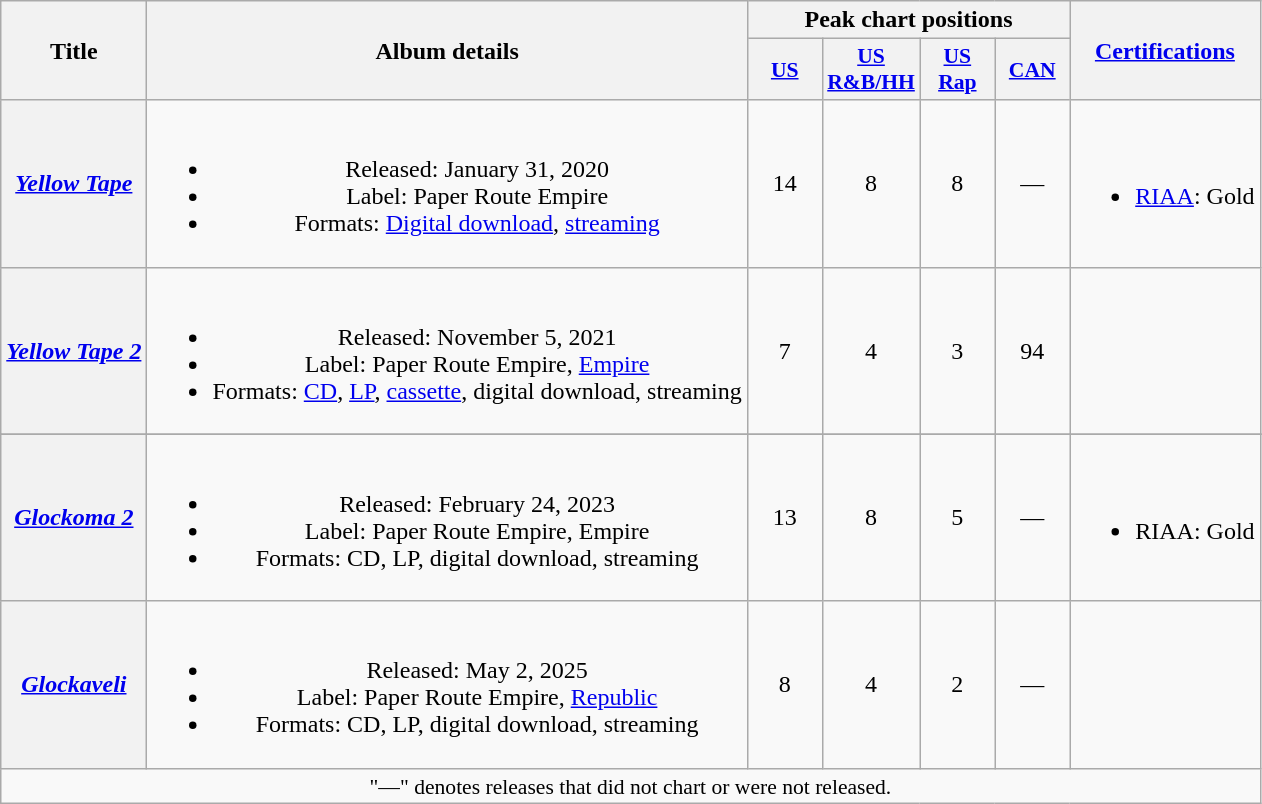<table class="wikitable plainrowheaders" style="text-align:center;">
<tr>
<th rowspan="2">Title</th>
<th rowspan="2">Album details</th>
<th colspan="4">Peak chart positions</th>
<th rowspan="2"><a href='#'>Certifications</a></th>
</tr>
<tr>
<th style="width:3em; font-size:90%"><a href='#'>US</a><br></th>
<th style="width:3em; font-size:90%"><a href='#'>US<br>R&B/HH</a><br></th>
<th style="width:3em; font-size:90%"><a href='#'>US<br>Rap</a><br></th>
<th style="width:3em; font-size:90%"><a href='#'>CAN</a><br></th>
</tr>
<tr>
<th scope="row"><em><a href='#'>Yellow Tape</a></em></th>
<td><br><ul><li>Released: January 31, 2020</li><li>Label: Paper Route Empire</li><li>Formats: <a href='#'>Digital download</a>, <a href='#'>streaming</a></li></ul></td>
<td>14</td>
<td>8</td>
<td>8</td>
<td>—</td>
<td><br><ul><li><a href='#'>RIAA</a>: Gold</li></ul></td>
</tr>
<tr>
<th scope="row"><em><a href='#'>Yellow Tape 2</a></em></th>
<td><br><ul><li>Released: November 5, 2021</li><li>Label: Paper Route Empire, <a href='#'>Empire</a></li><li>Formats: <a href='#'>CD</a>, <a href='#'>LP</a>, <a href='#'>cassette</a>, digital download, streaming</li></ul></td>
<td>7</td>
<td>4</td>
<td>3</td>
<td>94</td>
<td></td>
</tr>
<tr>
</tr>
<tr>
<th scope="row"><em><a href='#'>Glockoma 2</a></em></th>
<td><br><ul><li>Released: February 24, 2023</li><li>Label: Paper Route Empire, Empire</li><li>Formats: CD, LP, digital download, streaming</li></ul></td>
<td>13</td>
<td>8</td>
<td>5</td>
<td>—</td>
<td><br><ul><li>RIAA: Gold</li></ul></td>
</tr>
<tr>
<th scope="row"><em><a href='#'>Glockaveli</a></em></th>
<td><br><ul><li>Released: May 2, 2025</li><li>Label: Paper Route Empire, <a href='#'>Republic</a></li><li>Formats: CD, LP, digital download, streaming</li></ul></td>
<td>8</td>
<td>4</td>
<td>2</td>
<td>—</td>
<td></td>
</tr>
<tr>
<td colspan="14" style="font-size:90%">"—" denotes releases that did not chart or were not released.</td>
</tr>
</table>
